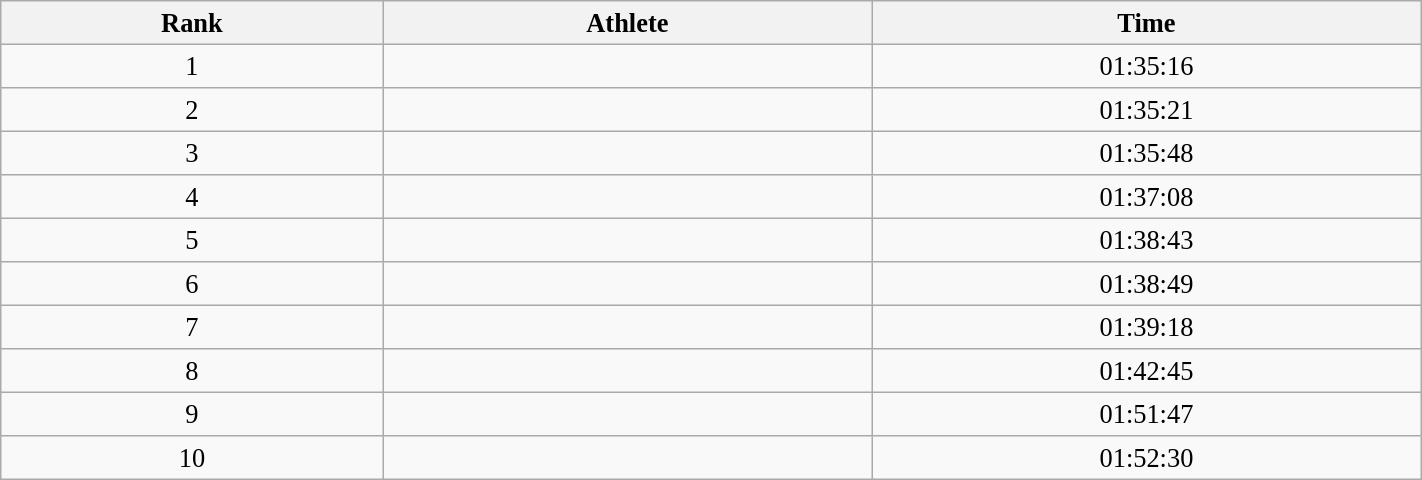<table class="wikitable" style=" text-align:center; font-size:110%;" width="75%">
<tr>
<th>Rank</th>
<th>Athlete</th>
<th>Time</th>
</tr>
<tr>
<td>1</td>
<td align=left></td>
<td>01:35:16</td>
</tr>
<tr>
<td>2</td>
<td align=left></td>
<td>01:35:21</td>
</tr>
<tr>
<td>3</td>
<td align=left></td>
<td>01:35:48</td>
</tr>
<tr>
<td>4</td>
<td align=left></td>
<td>01:37:08</td>
</tr>
<tr>
<td>5</td>
<td align=left></td>
<td>01:38:43</td>
</tr>
<tr>
<td>6</td>
<td align=left></td>
<td>01:38:49</td>
</tr>
<tr>
<td>7</td>
<td align=left></td>
<td>01:39:18</td>
</tr>
<tr>
<td>8</td>
<td align=left></td>
<td>01:42:45</td>
</tr>
<tr>
<td>9</td>
<td align=left></td>
<td>01:51:47</td>
</tr>
<tr>
<td>10</td>
<td align=left></td>
<td>01:52:30</td>
</tr>
</table>
